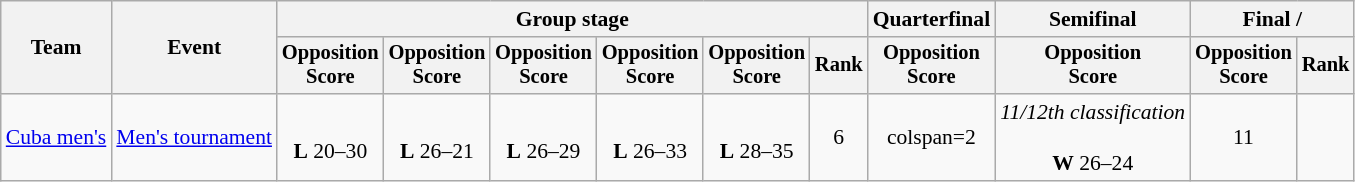<table class="wikitable" style="font-size:90%">
<tr>
<th rowspan=2>Team</th>
<th rowspan=2>Event</th>
<th colspan=6>Group stage</th>
<th>Quarterfinal</th>
<th>Semifinal</th>
<th colspan=2>Final / </th>
</tr>
<tr style="font-size:95%">
<th>Opposition<br>Score</th>
<th>Opposition<br>Score</th>
<th>Opposition<br>Score</th>
<th>Opposition<br>Score</th>
<th>Opposition<br>Score</th>
<th>Rank</th>
<th>Opposition<br>Score</th>
<th>Opposition<br>Score</th>
<th>Opposition<br>Score</th>
<th>Rank</th>
</tr>
<tr align=center>
<td align=left><a href='#'>Cuba men's</a></td>
<td align=left><a href='#'>Men's tournament</a></td>
<td><br><strong>L</strong> 20–30</td>
<td><br><strong>L</strong> 26–21</td>
<td><br><strong>L</strong> 26–29</td>
<td><br><strong>L</strong> 26–33</td>
<td><br><strong>L</strong> 28–35</td>
<td>6</td>
<td>colspan=2 </td>
<td><em>11/12th classification</em><br><br><strong>W</strong> 26–24</td>
<td>11</td>
</tr>
</table>
